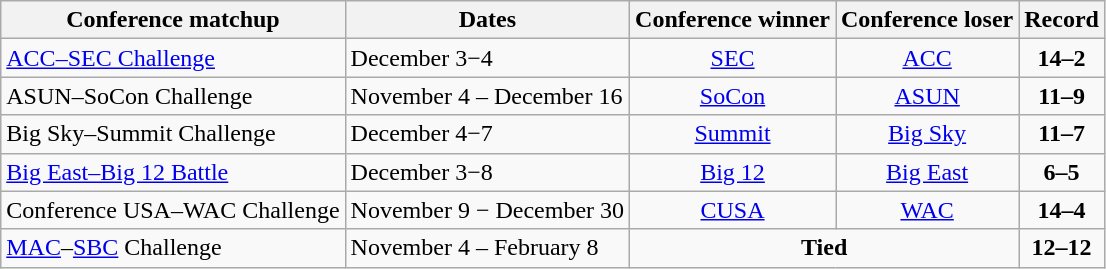<table class="wikitable">
<tr>
<th>Conference matchup</th>
<th>Dates</th>
<th>Conference winner</th>
<th>Conference loser</th>
<th>Record</th>
</tr>
<tr>
<td><a href='#'>ACC–SEC Challenge</a></td>
<td>December 3−4</td>
<td align=center><a href='#'>SEC</a></td>
<td align=center><a href='#'>ACC</a></td>
<td align=center><strong>14–2</strong></td>
</tr>
<tr>
<td>ASUN–SoCon Challenge</td>
<td>November 4 – December 16</td>
<td align=center><a href='#'>SoCon</a></td>
<td align=center><a href='#'>ASUN</a></td>
<td align=center><strong>11–9</strong></td>
</tr>
<tr>
<td>Big Sky–Summit Challenge</td>
<td>December 4−7</td>
<td align=center><a href='#'>Summit</a></td>
<td align=center><a href='#'>Big Sky</a></td>
<td align=center><strong>11–7</strong></td>
</tr>
<tr>
<td><a href='#'>Big East–Big 12 Battle</a></td>
<td>December 3−8</td>
<td align=center><a href='#'>Big 12</a></td>
<td align=center><a href='#'>Big East</a></td>
<td align=center><strong>6–5</strong></td>
</tr>
<tr>
<td>Conference USA–WAC Challenge</td>
<td>November 9 − December 30</td>
<td align=center><a href='#'>CUSA</a></td>
<td align=center><a href='#'>WAC</a></td>
<td align=center><strong>14–4</strong></td>
</tr>
<tr>
<td><a href='#'>MAC</a>–<a href='#'>SBC</a> Challenge</td>
<td>November 4 – February 8</td>
<td colspan="2" align=center><strong>Tied</strong></td>
<td align=center><strong>12–12</strong></td>
</tr>
</table>
